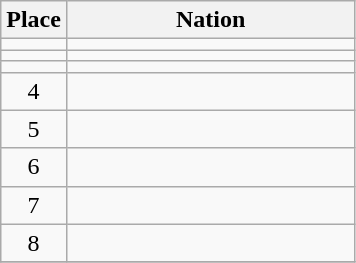<table class=wikitable style=text-align:center>
<tr>
<th width=35>Place</th>
<th width=185>Nation</th>
</tr>
<tr>
<td></td>
<td style=text-align:left></td>
</tr>
<tr>
<td></td>
<td style=text-align:left></td>
</tr>
<tr>
<td></td>
<td style=text-align:left></td>
</tr>
<tr>
<td>4</td>
<td style=text-align:left></td>
</tr>
<tr>
<td>5</td>
<td style=text-align:left></td>
</tr>
<tr>
<td>6</td>
<td style=text-align:left></td>
</tr>
<tr>
<td>7</td>
<td style=text-align:left></td>
</tr>
<tr>
<td>8</td>
<td style=text-align:left></td>
</tr>
<tr>
</tr>
</table>
